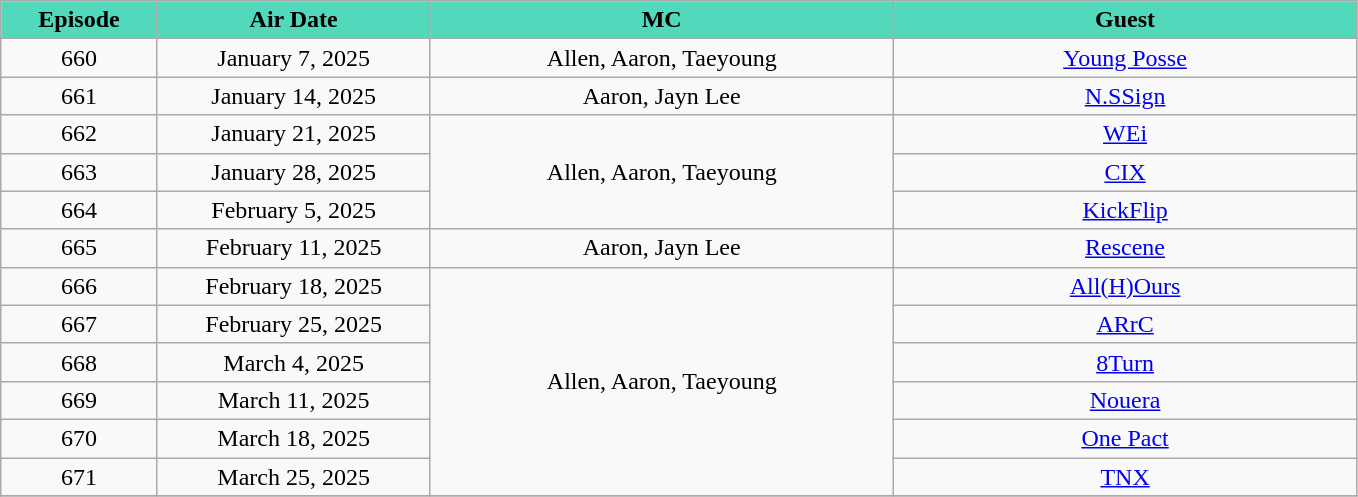<table class="wikitable" style="text-align:center;" width="905px">
<tr>
<th style="background:#52D8BB; width:50px;">Episode</th>
<th style="background:#52D8BB; width:100px;">Air Date</th>
<th style="background:#52D8BB; width:175px;">MC</th>
<th style="background:#52D8BB; width:175px;">Guest</th>
</tr>
<tr>
<td>660</td>
<td>January 7, 2025</td>
<td>Allen, Aaron, Taeyoung</td>
<td><a href='#'>Young Posse</a></td>
</tr>
<tr>
<td>661</td>
<td>January 14, 2025</td>
<td>Aaron, Jayn Lee</td>
<td><a href='#'>N.SSign</a></td>
</tr>
<tr>
<td>662</td>
<td>January 21, 2025</td>
<td rowspan="3">Allen, Aaron, Taeyoung</td>
<td><a href='#'>WEi</a></td>
</tr>
<tr>
<td>663</td>
<td>January 28, 2025</td>
<td><a href='#'>CIX</a></td>
</tr>
<tr>
<td>664</td>
<td>February 5, 2025</td>
<td><a href='#'>KickFlip</a></td>
</tr>
<tr>
<td>665</td>
<td>February 11, 2025</td>
<td>Aaron, Jayn Lee</td>
<td><a href='#'>Rescene</a></td>
</tr>
<tr>
<td>666</td>
<td>February 18, 2025</td>
<td rowspan="6">Allen, Aaron, Taeyoung</td>
<td><a href='#'>All(H)Ours</a></td>
</tr>
<tr>
<td>667</td>
<td>February 25, 2025</td>
<td><a href='#'>ARrC</a></td>
</tr>
<tr>
<td>668</td>
<td>March 4, 2025</td>
<td><a href='#'>8Turn</a></td>
</tr>
<tr>
<td>669</td>
<td>March 11, 2025</td>
<td><a href='#'>Nouera</a></td>
</tr>
<tr>
<td>670</td>
<td>March 18, 2025</td>
<td><a href='#'>One Pact</a></td>
</tr>
<tr>
<td>671</td>
<td>March 25, 2025</td>
<td><a href='#'>TNX</a></td>
</tr>
<tr>
</tr>
</table>
